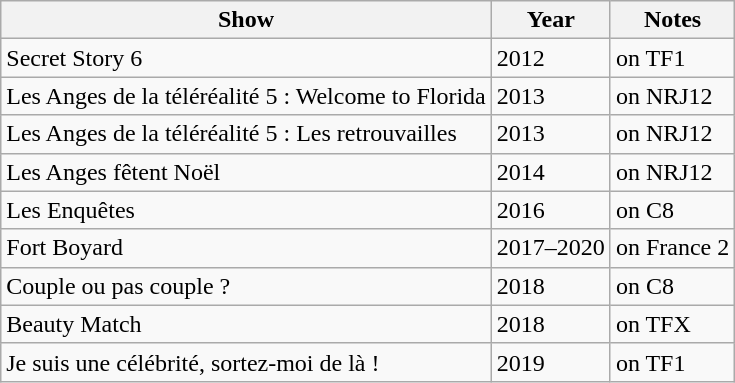<table class="wikitable">
<tr>
<th>Show</th>
<th>Year</th>
<th>Notes</th>
</tr>
<tr>
<td>Secret Story 6</td>
<td>2012</td>
<td>on TF1</td>
</tr>
<tr>
<td>Les Anges de la téléréalité 5 : Welcome to Florida</td>
<td>2013</td>
<td>on NRJ12</td>
</tr>
<tr>
<td>Les Anges de la téléréalité 5 : Les retrouvailles</td>
<td>2013</td>
<td>on NRJ12</td>
</tr>
<tr>
<td>Les Anges fêtent Noël</td>
<td>2014</td>
<td>on NRJ12</td>
</tr>
<tr>
<td>Les Enquêtes</td>
<td>2016</td>
<td>on C8</td>
</tr>
<tr>
<td>Fort Boyard</td>
<td>2017–2020</td>
<td>on France 2</td>
</tr>
<tr>
<td>Couple ou pas couple ?</td>
<td>2018</td>
<td>on C8</td>
</tr>
<tr>
<td>Beauty Match</td>
<td>2018</td>
<td>on TFX</td>
</tr>
<tr>
<td>Je suis une célébrité, sortez-moi de là !</td>
<td>2019</td>
<td>on TF1</td>
</tr>
</table>
